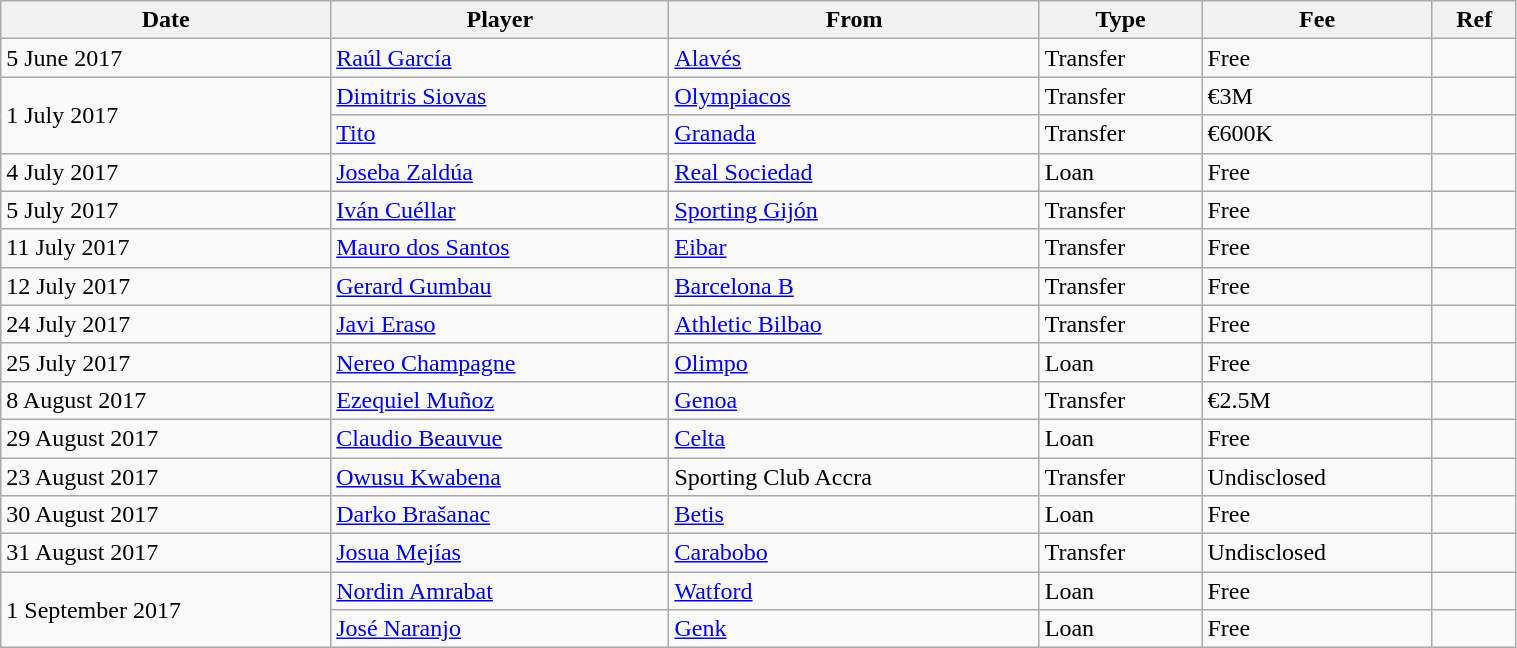<table class="wikitable" style="width:80%;">
<tr>
<th>Date</th>
<th>Player</th>
<th>From</th>
<th>Type</th>
<th>Fee</th>
<th>Ref</th>
</tr>
<tr>
<td>5 June 2017</td>
<td> <a href='#'>Raúl García</a></td>
<td> <a href='#'>Alavés</a></td>
<td>Transfer</td>
<td>Free</td>
<td></td>
</tr>
<tr>
<td rowspan="2">1 July 2017</td>
<td> <a href='#'>Dimitris Siovas</a></td>
<td> <a href='#'>Olympiacos</a></td>
<td>Transfer</td>
<td>€3M</td>
<td></td>
</tr>
<tr>
<td> <a href='#'>Tito</a></td>
<td><a href='#'>Granada</a></td>
<td>Transfer</td>
<td>€600K</td>
<td></td>
</tr>
<tr>
<td>4 July 2017</td>
<td> <a href='#'>Joseba Zaldúa</a></td>
<td> <a href='#'>Real Sociedad</a></td>
<td>Loan</td>
<td>Free</td>
<td></td>
</tr>
<tr>
<td>5 July 2017</td>
<td> <a href='#'>Iván Cuéllar</a></td>
<td><a href='#'>Sporting Gijón</a></td>
<td>Transfer</td>
<td>Free</td>
<td></td>
</tr>
<tr>
<td>11 July 2017</td>
<td> <a href='#'>Mauro dos Santos</a></td>
<td> <a href='#'>Eibar</a></td>
<td>Transfer</td>
<td>Free</td>
<td></td>
</tr>
<tr>
<td>12 July 2017</td>
<td> <a href='#'>Gerard Gumbau</a></td>
<td> <a href='#'>Barcelona B</a></td>
<td>Transfer</td>
<td>Free</td>
<td></td>
</tr>
<tr>
<td>24 July 2017</td>
<td> <a href='#'>Javi Eraso</a></td>
<td> <a href='#'>Athletic Bilbao</a></td>
<td>Transfer</td>
<td>Free</td>
<td></td>
</tr>
<tr>
<td>25 July 2017</td>
<td> <a href='#'>Nereo Champagne</a></td>
<td> <a href='#'>Olimpo</a></td>
<td>Loan</td>
<td>Free</td>
<td></td>
</tr>
<tr>
<td>8 August 2017</td>
<td> <a href='#'>Ezequiel Muñoz</a></td>
<td> <a href='#'>Genoa</a></td>
<td>Transfer</td>
<td>€2.5M</td>
<td></td>
</tr>
<tr>
<td>29 August 2017</td>
<td> <a href='#'>Claudio Beauvue</a></td>
<td> <a href='#'>Celta</a></td>
<td>Loan</td>
<td>Free</td>
<td></td>
</tr>
<tr>
<td>23 August 2017</td>
<td> <a href='#'>Owusu Kwabena</a></td>
<td> Sporting Club Accra</td>
<td>Transfer</td>
<td>Undisclosed</td>
<td></td>
</tr>
<tr>
<td>30 August 2017</td>
<td> <a href='#'>Darko Brašanac</a></td>
<td> <a href='#'>Betis</a></td>
<td>Loan</td>
<td>Free</td>
<td></td>
</tr>
<tr>
<td>31 August 2017</td>
<td> <a href='#'>Josua Mejías</a></td>
<td> <a href='#'>Carabobo</a></td>
<td>Transfer</td>
<td>Undisclosed</td>
<td></td>
</tr>
<tr>
<td rowspan="2">1 September 2017</td>
<td> <a href='#'>Nordin Amrabat</a></td>
<td> <a href='#'>Watford</a></td>
<td>Loan</td>
<td>Free</td>
<td></td>
</tr>
<tr>
<td> <a href='#'>José Naranjo</a></td>
<td> <a href='#'>Genk</a></td>
<td>Loan</td>
<td>Free</td>
<td></td>
</tr>
</table>
